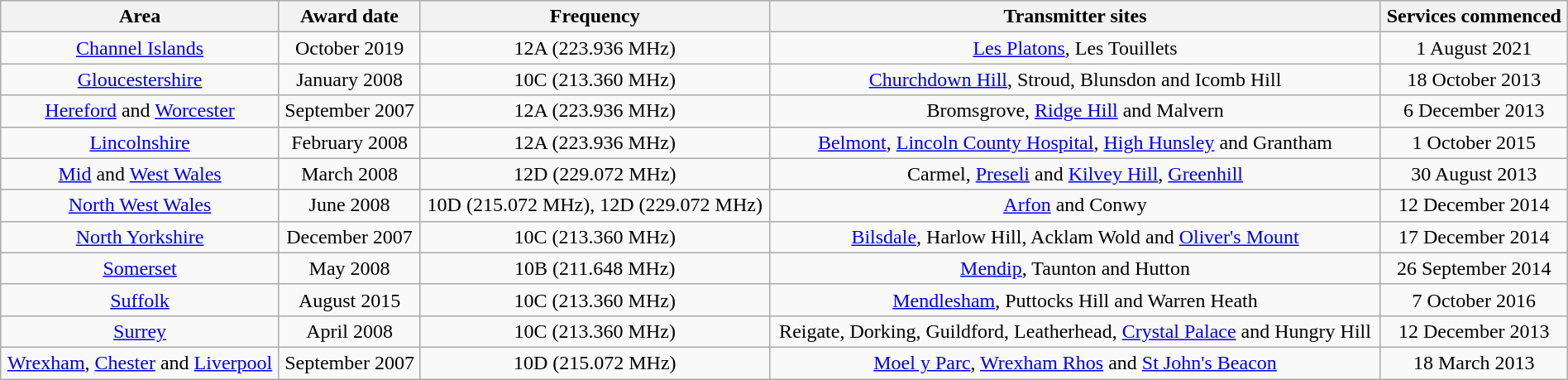<table class="wikitable sortable" style="width:100%; text-align:center;">
<tr>
<th>Area</th>
<th>Award date</th>
<th>Frequency</th>
<th>Transmitter sites</th>
<th>Services commenced</th>
</tr>
<tr>
<td><a href='#'>Channel Islands</a></td>
<td>October 2019</td>
<td>12A (223.936 MHz)</td>
<td><a href='#'>Les Platons</a>, Les Touillets</td>
<td>1 August 2021</td>
</tr>
<tr>
<td><a href='#'>Gloucestershire</a></td>
<td>January 2008</td>
<td>10C (213.360 MHz)</td>
<td><a href='#'>Churchdown Hill</a>, Stroud, Blunsdon and Icomb Hill</td>
<td>18 October 2013</td>
</tr>
<tr>
<td><a href='#'>Hereford</a> and <a href='#'>Worcester</a></td>
<td>September 2007</td>
<td>12A (223.936 MHz)</td>
<td>Bromsgrove, <a href='#'>Ridge Hill</a> and Malvern</td>
<td>6 December 2013</td>
</tr>
<tr>
<td><a href='#'>Lincolnshire</a></td>
<td>February 2008</td>
<td>12A (223.936 MHz)</td>
<td><a href='#'>Belmont</a>, <a href='#'>Lincoln County Hospital</a>, <a href='#'>High Hunsley</a> and Grantham</td>
<td>1 October 2015</td>
</tr>
<tr>
<td><a href='#'>Mid</a> and <a href='#'>West Wales</a></td>
<td>March 2008</td>
<td>12D (229.072 MHz)</td>
<td>Carmel, <a href='#'>Preseli</a> and <a href='#'>Kilvey Hill</a>, <a href='#'>Greenhill</a></td>
<td>30 August 2013</td>
</tr>
<tr>
<td><a href='#'>North West Wales</a></td>
<td>June 2008</td>
<td>10D (215.072 MHz), 12D (229.072 MHz)</td>
<td><a href='#'>Arfon</a> and Conwy</td>
<td>12 December 2014</td>
</tr>
<tr>
<td><a href='#'>North Yorkshire</a></td>
<td>December 2007</td>
<td>10C (213.360 MHz)</td>
<td><a href='#'>Bilsdale</a>, Harlow Hill, Acklam Wold and <a href='#'>Oliver's Mount</a></td>
<td>17 December 2014</td>
</tr>
<tr>
<td><a href='#'>Somerset</a></td>
<td>May 2008</td>
<td>10B (211.648 MHz)</td>
<td><a href='#'>Mendip</a>, Taunton and Hutton</td>
<td>26 September 2014</td>
</tr>
<tr>
<td><a href='#'>Suffolk</a></td>
<td>August 2015</td>
<td>10C (213.360 MHz)</td>
<td><a href='#'>Mendlesham</a>, Puttocks Hill and Warren Heath</td>
<td>7 October 2016</td>
</tr>
<tr>
<td><a href='#'>Surrey</a></td>
<td>April 2008</td>
<td>10C (213.360 MHz)</td>
<td>Reigate, Dorking, Guildford, Leatherhead, <a href='#'>Crystal Palace</a> and Hungry Hill</td>
<td>12 December 2013</td>
</tr>
<tr>
<td><a href='#'>Wrexham</a>, <a href='#'>Chester</a> and <a href='#'>Liverpool</a></td>
<td>September 2007</td>
<td>10D (215.072 MHz)</td>
<td><a href='#'>Moel y Parc</a>, <a href='#'>Wrexham Rhos</a> and <a href='#'>St John's Beacon</a></td>
<td>18 March 2013</td>
</tr>
</table>
